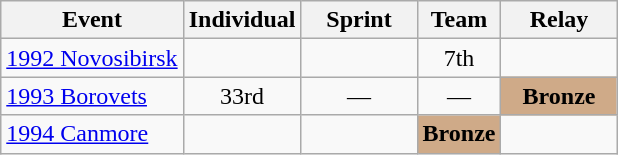<table class="wikitable" style="text-align: center;">
<tr ">
<th>Event</th>
<th style="width:70px;">Individual</th>
<th style="width:70px;">Sprint</th>
<th>Team</th>
<th style="width:70px;">Relay</th>
</tr>
<tr>
<td align=left> <a href='#'>1992 Novosibirsk</a></td>
<td></td>
<td></td>
<td>7th</td>
<td></td>
</tr>
<tr>
<td align=left> <a href='#'>1993 Borovets</a></td>
<td>33rd</td>
<td>—</td>
<td>—</td>
<td style="background:#cfaa88;"><strong>Bronze</strong></td>
</tr>
<tr>
<td align=left> <a href='#'>1994 Canmore</a></td>
<td></td>
<td></td>
<td style="background:#cfaa88;"><strong>Bronze</strong></td>
<td></td>
</tr>
</table>
